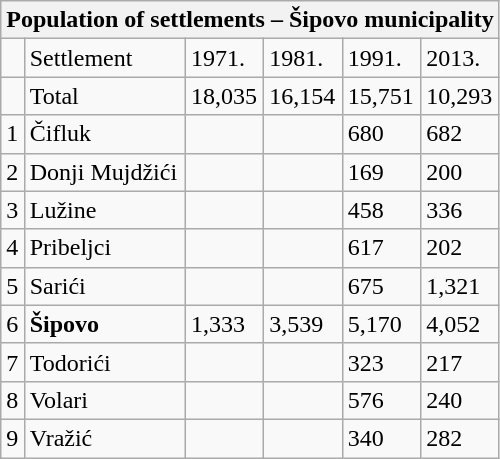<table class="wikitable">
<tr>
<th colspan="6">Population of settlements – Šipovo municipality</th>
</tr>
<tr>
<td></td>
<td>Settlement</td>
<td>1971.</td>
<td>1981.</td>
<td>1991.</td>
<td>2013.</td>
</tr>
<tr>
<td></td>
<td>Total</td>
<td>18,035</td>
<td>16,154</td>
<td>15,751</td>
<td>10,293</td>
</tr>
<tr>
<td>1</td>
<td>Čifluk</td>
<td></td>
<td></td>
<td>680</td>
<td>682</td>
</tr>
<tr>
<td>2</td>
<td>Donji Mujdžići</td>
<td></td>
<td></td>
<td>169</td>
<td>200</td>
</tr>
<tr>
<td>3</td>
<td>Lužine</td>
<td></td>
<td></td>
<td>458</td>
<td>336</td>
</tr>
<tr>
<td>4</td>
<td>Pribeljci</td>
<td></td>
<td></td>
<td>617</td>
<td>202</td>
</tr>
<tr>
<td>5</td>
<td>Sarići</td>
<td></td>
<td></td>
<td>675</td>
<td>1,321</td>
</tr>
<tr>
<td>6</td>
<td><strong>Šipovo</strong></td>
<td>1,333</td>
<td>3,539</td>
<td>5,170</td>
<td>4,052</td>
</tr>
<tr>
<td>7</td>
<td>Todorići</td>
<td></td>
<td></td>
<td>323</td>
<td>217</td>
</tr>
<tr>
<td>8</td>
<td>Volari</td>
<td></td>
<td></td>
<td>576</td>
<td>240</td>
</tr>
<tr>
<td>9</td>
<td>Vražić</td>
<td></td>
<td></td>
<td>340</td>
<td>282</td>
</tr>
</table>
